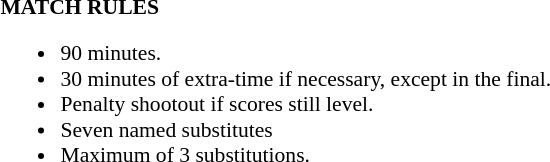<table width=100% style="font-size: 90%">
<tr>
<td width=50% valign=top><br><strong>MATCH RULES</strong><ul><li>90 minutes.</li><li>30 minutes of extra-time if necessary, except in the final.</li><li>Penalty shootout if scores still level.</li><li>Seven named substitutes</li><li>Maximum of 3 substitutions.</li></ul></td>
</tr>
</table>
